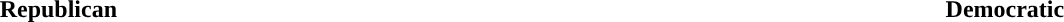<table style="width:100%; text-align:center">
<tr style="color:white">
<td style="background:"><strong></strong><br></td>
<td style="background:"><strong></strong></td>
</tr>
<tr>
<td style="color:"><strong>Republican</strong><br></td>
<td style="color:"><strong>Democratic</strong></td>
</tr>
</table>
